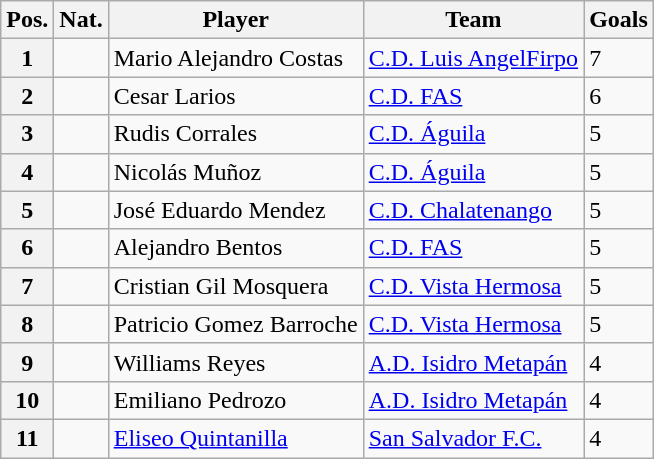<table class="wikitable">
<tr>
<th>Pos.</th>
<th>Nat.</th>
<th>Player</th>
<th>Team</th>
<th>Goals</th>
</tr>
<tr>
<th>1</th>
<td></td>
<td>Mario Alejandro Costas</td>
<td><a href='#'>C.D. Luis AngelFirpo</a></td>
<td>7</td>
</tr>
<tr>
<th>2</th>
<td></td>
<td>Cesar Larios</td>
<td><a href='#'>C.D. FAS</a></td>
<td>6</td>
</tr>
<tr>
<th>3</th>
<td></td>
<td>Rudis Corrales</td>
<td><a href='#'>C.D. Águila</a></td>
<td>5</td>
</tr>
<tr>
<th>4</th>
<td></td>
<td>Nicolás Muñoz</td>
<td><a href='#'>C.D. Águila</a></td>
<td>5</td>
</tr>
<tr>
<th>5</th>
<td></td>
<td>José Eduardo Mendez</td>
<td><a href='#'>C.D. Chalatenango</a></td>
<td>5</td>
</tr>
<tr>
<th>6</th>
<td></td>
<td>Alejandro Bentos</td>
<td><a href='#'>C.D. FAS</a></td>
<td>5</td>
</tr>
<tr>
<th>7</th>
<td></td>
<td>Cristian Gil Mosquera</td>
<td><a href='#'>C.D. Vista Hermosa</a></td>
<td>5</td>
</tr>
<tr>
<th>8</th>
<td></td>
<td>Patricio Gomez Barroche</td>
<td><a href='#'>C.D. Vista Hermosa</a></td>
<td>5</td>
</tr>
<tr>
<th>9</th>
<td></td>
<td>Williams Reyes</td>
<td><a href='#'>A.D. Isidro Metapán</a></td>
<td>4</td>
</tr>
<tr>
<th>10</th>
<td></td>
<td>Emiliano Pedrozo</td>
<td><a href='#'>A.D. Isidro Metapán</a></td>
<td>4</td>
</tr>
<tr>
<th>11</th>
<td></td>
<td><a href='#'>Eliseo Quintanilla</a></td>
<td><a href='#'>San Salvador F.C.</a></td>
<td>4</td>
</tr>
</table>
